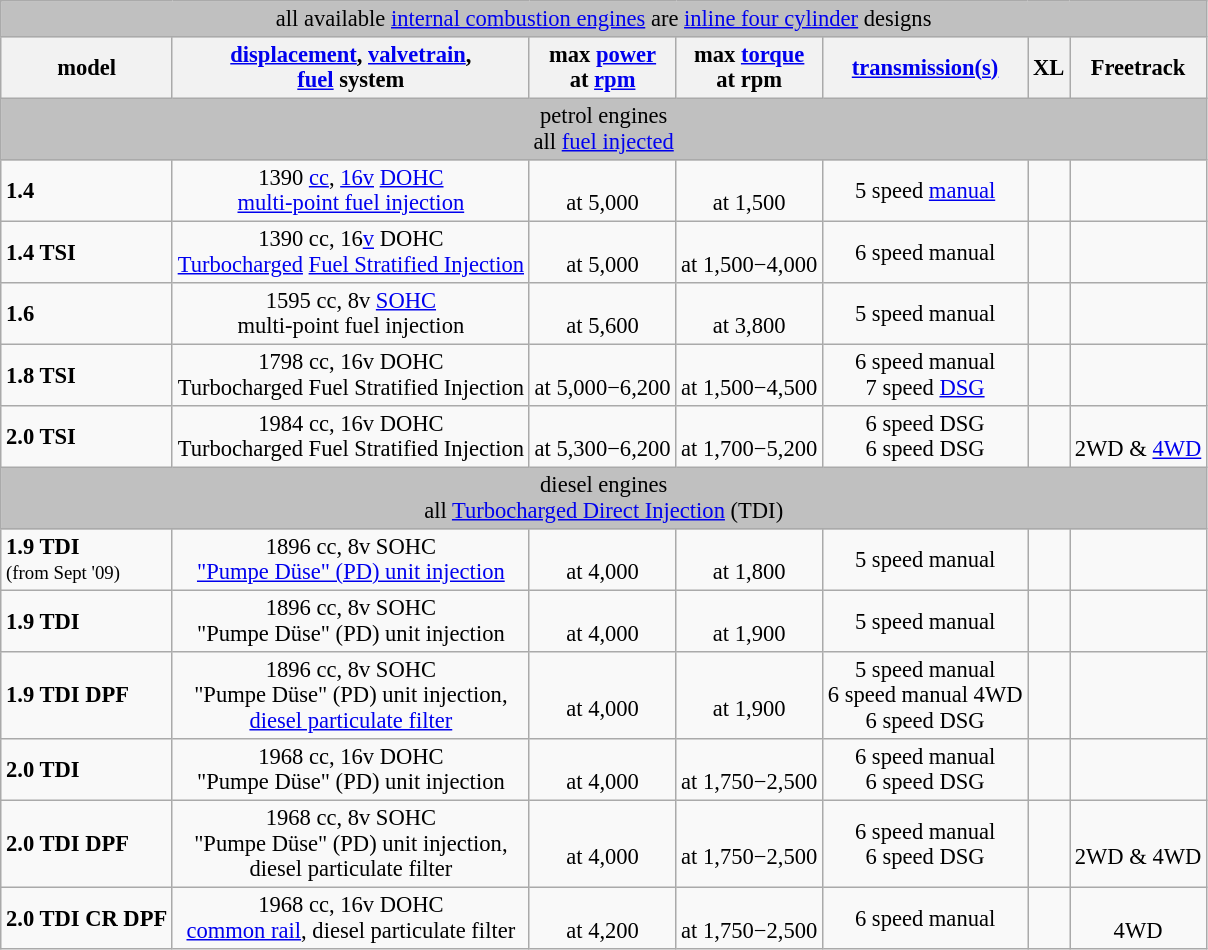<table class="wikitable" style="text-align: center; font-size: 94%;">
<tr>
<td colspan="7" align="center"  style="background:#C0C0C0;">all available <a href='#'>internal combustion engines</a> are <a href='#'>inline four cylinder</a> designs</td>
</tr>
<tr>
<th>model</th>
<th><a href='#'>displacement</a>, <a href='#'>valvetrain</a>,<br><a href='#'>fuel</a> system</th>
<th>max <a href='#'>power</a><br>at <a href='#'>rpm</a></th>
<th>max <a href='#'>torque</a><br>at rpm</th>
<th><a href='#'>transmission(s)</a></th>
<th>XL</th>
<th>Freetrack</th>
</tr>
<tr>
<td colspan="7" align="center"  style="background:#C0C0C0;">petrol engines<br>all <a href='#'>fuel injected</a></td>
</tr>
<tr>
<td align="left"><strong>1.4</strong></td>
<td>1390 <a href='#'>cc</a>, <a href='#'>16v</a> <a href='#'>DOHC</a><br><a href='#'>multi-point fuel injection</a></td>
<td><br>at 5,000</td>
<td><br>at 1,500</td>
<td>5 speed <a href='#'>manual</a></td>
<td></td>
<td></td>
</tr>
<tr>
<td align="left"><strong>1.4 TSI</strong></td>
<td>1390 cc, 16<a href='#'>v</a> DOHC<br><a href='#'>Turbocharged</a> <a href='#'>Fuel Stratified Injection</a></td>
<td><br>at 5,000</td>
<td><br>at 1,500−4,000</td>
<td>6 speed manual</td>
<td></td>
<td></td>
</tr>
<tr>
<td align="left"><strong>1.6</strong></td>
<td>1595 cc, 8v <a href='#'>SOHC</a><br>multi-point fuel injection</td>
<td><br>at 5,600</td>
<td><br>at 3,800</td>
<td>5 speed manual</td>
<td></td>
<td></td>
</tr>
<tr>
<td align="left"><strong>1.8 TSI</strong></td>
<td>1798 cc, 16v DOHC<br>Turbocharged Fuel Stratified Injection</td>
<td><br>at 5,000−6,200</td>
<td><br>at 1,500−4,500</td>
<td>6 speed manual<br>7 speed <a href='#'>DSG</a></td>
<td></td>
<td></td>
</tr>
<tr>
<td align="left"><strong>2.0 TSI</strong></td>
<td>1984 cc, 16v DOHC<br>Turbocharged Fuel Stratified Injection</td>
<td><br>at 5,300−6,200</td>
<td><br>at 1,700−5,200</td>
<td>6 speed DSG<br>6 speed DSG</td>
<td></td>
<td><br>2WD & <a href='#'>4WD</a></td>
</tr>
<tr>
<td colspan="7" align="center"  style="background:#C0C0C0;">diesel engines<br>all <a href='#'>Turbocharged Direct Injection</a> (TDI)</td>
</tr>
<tr>
<td align="left"><strong>1.9 TDI</strong><br><small>(from Sept '09)</small></td>
<td>1896 cc, 8v SOHC<br><a href='#'>"Pumpe Düse" (PD) unit injection</a></td>
<td><br>at 4,000</td>
<td><br>at 1,800</td>
<td>5 speed manual</td>
<td></td>
<td></td>
</tr>
<tr>
<td align="left"><strong>1.9 TDI</strong></td>
<td>1896 cc, 8v SOHC<br>"Pumpe Düse" (PD) unit injection</td>
<td><br>at 4,000</td>
<td><br>at 1,900</td>
<td>5 speed manual</td>
<td></td>
<td></td>
</tr>
<tr>
<td align="left"><strong>1.9 TDI DPF</strong></td>
<td>1896 cc, 8v SOHC<br>"Pumpe Düse" (PD) unit injection,<br><a href='#'>diesel particulate filter</a></td>
<td><br>at 4,000</td>
<td><br>at 1,900</td>
<td>5 speed manual<br>6 speed manual 4WD<br>6 speed DSG</td>
<td></td>
<td></td>
</tr>
<tr>
<td align="left"><strong>2.0 TDI</strong></td>
<td>1968 cc, 16v DOHC<br>"Pumpe Düse" (PD) unit injection</td>
<td><br>at 4,000</td>
<td><br>at 1,750−2,500</td>
<td>6 speed manual<br>6 speed DSG</td>
<td></td>
<td></td>
</tr>
<tr>
<td align="left"><strong>2.0 TDI DPF</strong></td>
<td>1968 cc, 8v SOHC<br>"Pumpe Düse" (PD) unit injection,<br>diesel particulate filter</td>
<td><br>at 4,000</td>
<td><br>at 1,750−2,500</td>
<td>6 speed manual<br>6 speed DSG</td>
<td></td>
<td><br>2WD & 4WD</td>
</tr>
<tr>
<td align="left"><strong>2.0 TDI CR DPF</strong></td>
<td>1968 cc, 16v DOHC<br><a href='#'>common rail</a>, diesel particulate filter</td>
<td><br>at 4,200</td>
<td><br>at 1,750−2,500</td>
<td>6 speed manual</td>
<td></td>
<td><br>4WD</td>
</tr>
</table>
